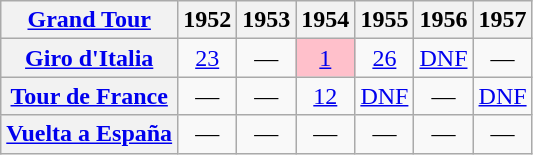<table class="wikitable plainrowheaders">
<tr>
<th scope="col"><a href='#'>Grand Tour</a></th>
<th scope="col">1952</th>
<th scope="col">1953</th>
<th scope="col">1954</th>
<th scope="col">1955</th>
<th scope="col">1956</th>
<th scope="col">1957</th>
</tr>
<tr style="text-align:center;">
<th scope="row"> <a href='#'>Giro d'Italia</a></th>
<td><a href='#'>23</a></td>
<td>—</td>
<td bgcolor=pink><a href='#'>1</a></td>
<td><a href='#'>26</a></td>
<td><a href='#'>DNF</a></td>
<td>—</td>
</tr>
<tr style="text-align:center;">
<th scope="row"> <a href='#'>Tour de France</a></th>
<td>—</td>
<td>—</td>
<td><a href='#'>12</a></td>
<td><a href='#'>DNF</a></td>
<td>—</td>
<td><a href='#'>DNF</a></td>
</tr>
<tr style="text-align:center;">
<th scope="row"> <a href='#'>Vuelta a España</a></th>
<td>—</td>
<td>—</td>
<td>—</td>
<td>—</td>
<td>—</td>
<td>—</td>
</tr>
</table>
